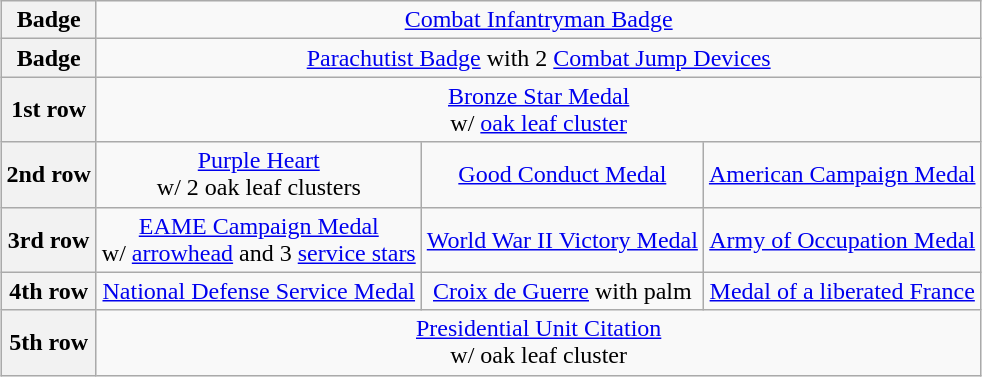<table class=wikitable style="margin:1em auto; text-align:center;">
<tr>
<th>Badge</th>
<td colspan=3><a href='#'>Combat Infantryman Badge</a></td>
</tr>
<tr>
<th>Badge</th>
<td colspan=3><a href='#'>Parachutist Badge</a> with 2 <a href='#'>Combat Jump Devices</a></td>
</tr>
<tr>
<th>1st row</th>
<td colspan=3><a href='#'>Bronze Star Medal</a><br>w/ <a href='#'>oak leaf cluster</a></td>
</tr>
<tr>
<th>2nd row</th>
<td><a href='#'>Purple Heart</a><br>w/ 2 oak leaf clusters</td>
<td><a href='#'>Good Conduct Medal</a></td>
<td><a href='#'>American Campaign Medal</a></td>
</tr>
<tr>
<th>3rd row</th>
<td class=nowrap><a href='#'>EAME Campaign Medal</a><br>w/ <a href='#'>arrowhead</a> and 3 <a href='#'>service stars</a></td>
<td><a href='#'>World War II Victory Medal</a></td>
<td><a href='#'>Army of Occupation Medal</a></td>
</tr>
<tr>
<th>4th row</th>
<td><a href='#'>National Defense Service Medal</a></td>
<td><a href='#'>Croix de Guerre</a> with palm</td>
<td><a href='#'>Medal of a liberated France</a></td>
</tr>
<tr>
<th>5th row</th>
<td colspan=3><a href='#'>Presidential Unit Citation</a><br>w/ oak leaf cluster</td>
</tr>
</table>
